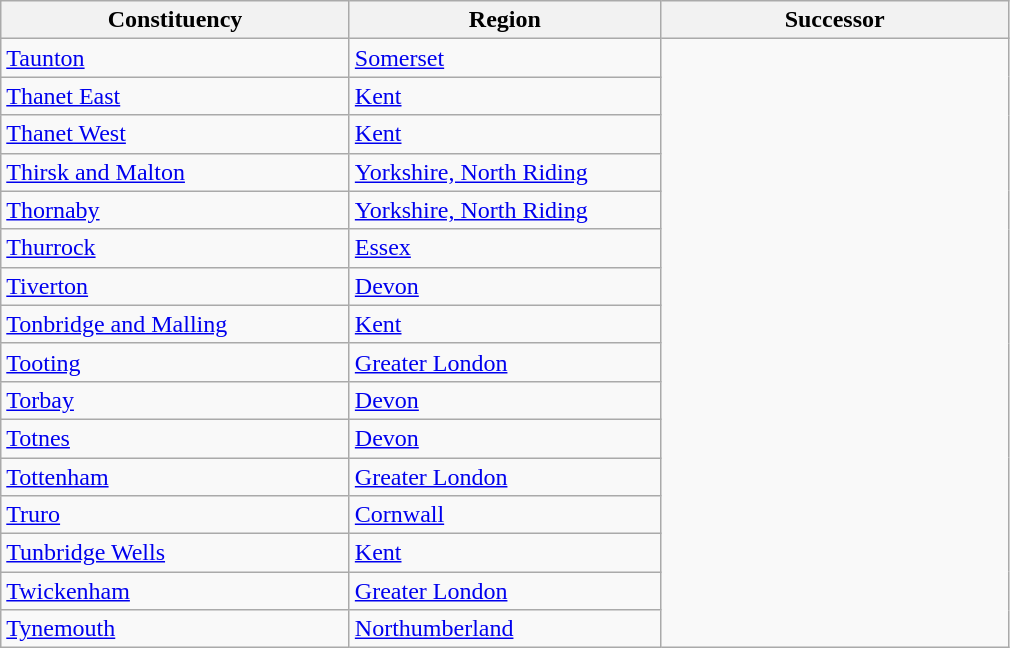<table class="wikitable">
<tr>
<th width="225px">Constituency</th>
<th width="200px">Region</th>
<th width="225px">Successor</th>
</tr>
<tr>
<td><a href='#'>Taunton</a></td>
<td><a href='#'>Somerset</a></td>
</tr>
<tr>
<td><a href='#'>Thanet East</a></td>
<td><a href='#'>Kent</a></td>
</tr>
<tr>
<td><a href='#'>Thanet West</a></td>
<td><a href='#'>Kent</a></td>
</tr>
<tr>
<td><a href='#'>Thirsk and Malton</a></td>
<td><a href='#'>Yorkshire, North Riding</a></td>
</tr>
<tr>
<td><a href='#'>Thornaby</a></td>
<td><a href='#'>Yorkshire, North Riding</a></td>
</tr>
<tr>
<td><a href='#'>Thurrock</a></td>
<td><a href='#'>Essex</a></td>
</tr>
<tr>
<td><a href='#'>Tiverton</a></td>
<td><a href='#'>Devon</a></td>
</tr>
<tr>
<td><a href='#'>Tonbridge and Malling</a></td>
<td><a href='#'>Kent</a></td>
</tr>
<tr>
<td><a href='#'>Tooting</a></td>
<td><a href='#'>Greater London</a></td>
</tr>
<tr>
<td><a href='#'>Torbay</a></td>
<td><a href='#'>Devon</a></td>
</tr>
<tr>
<td><a href='#'>Totnes</a></td>
<td><a href='#'>Devon</a></td>
</tr>
<tr>
<td><a href='#'>Tottenham</a></td>
<td><a href='#'>Greater London</a></td>
</tr>
<tr>
<td><a href='#'>Truro</a></td>
<td><a href='#'>Cornwall</a></td>
</tr>
<tr>
<td><a href='#'>Tunbridge Wells</a></td>
<td><a href='#'>Kent</a></td>
</tr>
<tr>
<td><a href='#'>Twickenham</a></td>
<td><a href='#'>Greater London</a></td>
</tr>
<tr>
<td><a href='#'>Tynemouth</a></td>
<td><a href='#'>Northumberland</a></td>
</tr>
</table>
